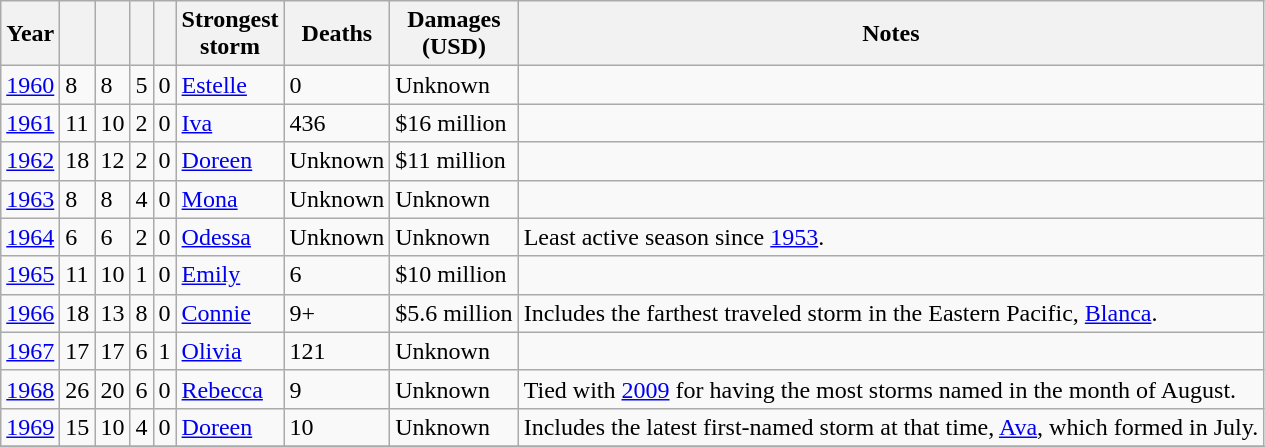<table class="wikitable sortable">
<tr>
<th>Year</th>
<th></th>
<th></th>
<th></th>
<th></th>
<th>Strongest<br>storm</th>
<th>Deaths</th>
<th>Damages<br>(USD)</th>
<th>Notes</th>
</tr>
<tr>
<td><a href='#'>1960</a></td>
<td>8</td>
<td>8</td>
<td>5</td>
<td>0</td>
<td> <a href='#'>Estelle</a></td>
<td>0</td>
<td>Unknown</td>
<td></td>
</tr>
<tr>
<td><a href='#'>1961</a></td>
<td>11</td>
<td>10</td>
<td>2</td>
<td>0</td>
<td> <a href='#'>Iva</a></td>
<td>436</td>
<td>$16 million</td>
<td></td>
</tr>
<tr>
<td><a href='#'>1962</a></td>
<td>18</td>
<td>12</td>
<td>2</td>
<td>0</td>
<td> <a href='#'>Doreen</a></td>
<td>Unknown</td>
<td>$11 million</td>
<td></td>
</tr>
<tr>
<td><a href='#'>1963</a></td>
<td>8</td>
<td>8</td>
<td>4</td>
<td>0</td>
<td> <a href='#'>Mona</a></td>
<td>Unknown</td>
<td>Unknown</td>
<td></td>
</tr>
<tr>
<td><a href='#'>1964</a></td>
<td>6</td>
<td>6</td>
<td>2</td>
<td>0</td>
<td> <a href='#'>Odessa</a></td>
<td>Unknown</td>
<td>Unknown</td>
<td>Least active season since <a href='#'>1953</a>.</td>
</tr>
<tr>
<td><a href='#'>1965</a></td>
<td>11</td>
<td>10</td>
<td>1</td>
<td>0</td>
<td> <a href='#'>Emily</a></td>
<td>6</td>
<td>$10 million</td>
<td></td>
</tr>
<tr>
<td><a href='#'>1966</a></td>
<td>18</td>
<td>13</td>
<td>8</td>
<td>0</td>
<td> <a href='#'>Connie</a></td>
<td>9+</td>
<td>$5.6 million</td>
<td>Includes the farthest traveled storm in the Eastern Pacific, <a href='#'>Blanca</a>.</td>
</tr>
<tr>
<td><a href='#'>1967</a></td>
<td>17</td>
<td>17</td>
<td>6</td>
<td>1</td>
<td> <a href='#'>Olivia</a></td>
<td>121</td>
<td>Unknown</td>
<td></td>
</tr>
<tr>
<td><a href='#'>1968</a></td>
<td>26</td>
<td>20</td>
<td>6</td>
<td>0</td>
<td> <a href='#'>Rebecca</a></td>
<td>9</td>
<td>Unknown</td>
<td>Tied with <a href='#'>2009</a> for having the most storms named in the month of August.</td>
</tr>
<tr>
<td><a href='#'>1969</a></td>
<td>15</td>
<td>10</td>
<td>4</td>
<td>0</td>
<td> <a href='#'>Doreen</a></td>
<td>10</td>
<td>Unknown</td>
<td>Includes the latest first-named storm at that time, <a href='#'>Ava</a>, which formed in July.</td>
</tr>
<tr>
</tr>
</table>
